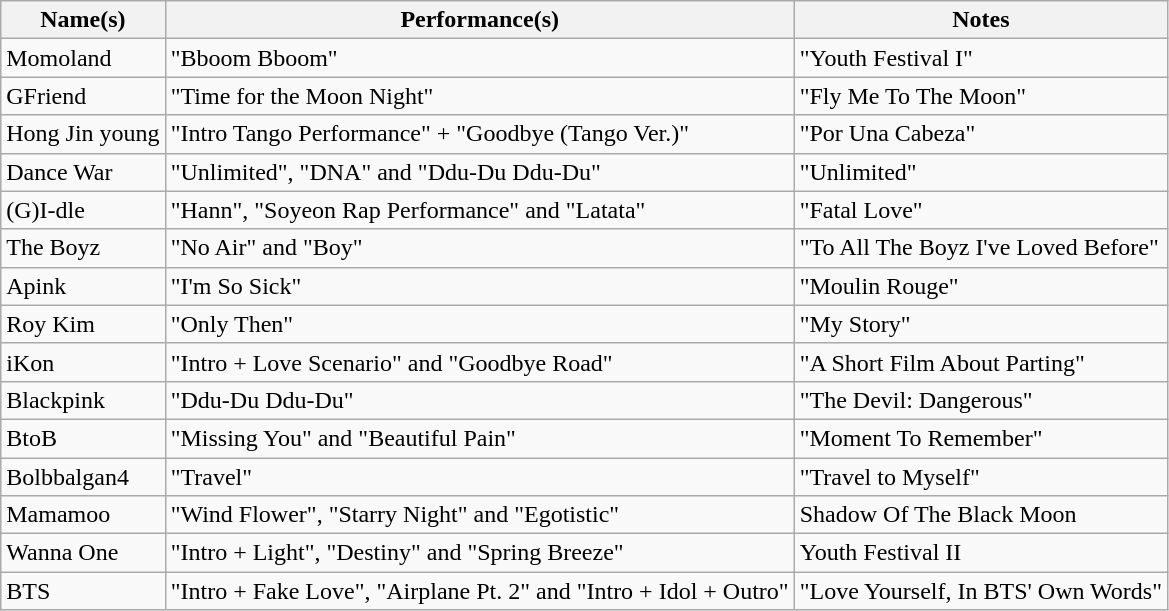<table class="wikitable sortable">
<tr>
<th>Name(s)</th>
<th>Performance(s)</th>
<th>Notes</th>
</tr>
<tr>
<td>Momoland</td>
<td>"Bboom Bboom"</td>
<td>"Youth Festival I"</td>
</tr>
<tr>
<td>GFriend</td>
<td>"Time for the Moon Night"</td>
<td>"Fly Me To The Moon"</td>
</tr>
<tr>
<td>Hong Jin young</td>
<td>"Intro Tango Performance" + "Goodbye (Tango Ver.)"</td>
<td>"Por Una Cabeza"</td>
</tr>
<tr>
<td>Dance War</td>
<td>"Unlimited", "DNA" and "Ddu-Du Ddu-Du"</td>
<td>"Unlimited"</td>
</tr>
<tr>
<td>(G)I-dle</td>
<td>"Hann", "Soyeon Rap Performance" and "Latata"</td>
<td>"Fatal Love"</td>
</tr>
<tr>
<td>The Boyz</td>
<td>"No Air" and "Boy"</td>
<td>"To All The Boyz I've Loved Before"</td>
</tr>
<tr>
<td>Apink</td>
<td>"I'm So Sick"</td>
<td>"Moulin Rouge"</td>
</tr>
<tr>
<td>Roy Kim</td>
<td>"Only Then"</td>
<td>"My Story"</td>
</tr>
<tr>
<td>iKon</td>
<td>"Intro + Love Scenario" and "Goodbye Road"</td>
<td>"A Short Film About Parting"</td>
</tr>
<tr>
<td>Blackpink</td>
<td>"Ddu-Du Ddu-Du"</td>
<td>"The Devil: Dangerous"</td>
</tr>
<tr>
<td>BtoB</td>
<td>"Missing You" and "Beautiful Pain"</td>
<td>"Moment To Remember"</td>
</tr>
<tr>
<td>Bolbbalgan4</td>
<td>"Travel"</td>
<td>"Travel to Myself"</td>
</tr>
<tr>
<td>Mamamoo</td>
<td>"Wind Flower", "Starry Night" and "Egotistic"</td>
<td>Shadow Of The Black Moon</td>
</tr>
<tr>
<td>Wanna One</td>
<td>"Intro + Light", "Destiny" and "Spring Breeze"</td>
<td>Youth Festival II</td>
</tr>
<tr>
<td>BTS</td>
<td>"Intro + Fake Love", "Airplane Pt. 2" and "Intro + Idol + Outro"</td>
<td>"Love Yourself, In BTS' Own Words"</td>
</tr>
</table>
